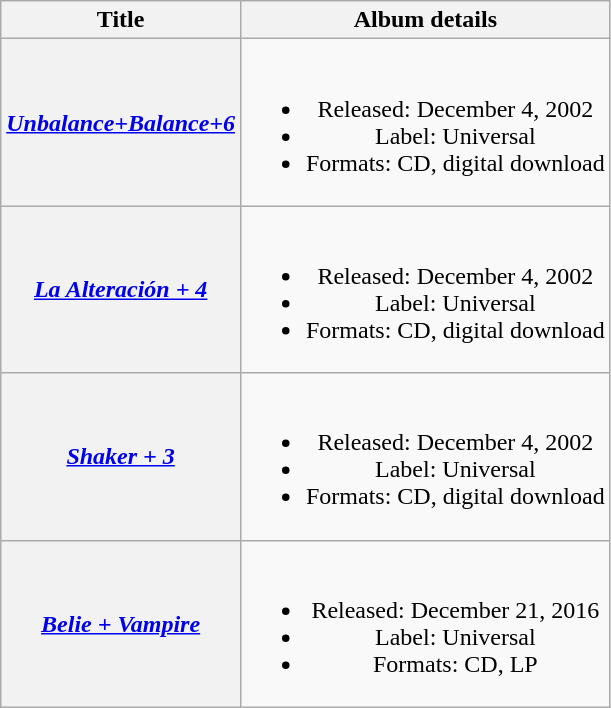<table class="wikitable plainrowheaders" style="text-align:center;">
<tr>
<th scope="col">Title</th>
<th scope="col">Album details</th>
</tr>
<tr>
<th scope="row"><em><a href='#'>Unbalance+Balance+6</a></em></th>
<td><br><ul><li>Released: December 4, 2002</li><li>Label: Universal</li><li>Formats: CD, digital download</li></ul></td>
</tr>
<tr>
<th scope="row"><em><a href='#'>La Alteración + 4</a></em></th>
<td><br><ul><li>Released: December 4, 2002</li><li>Label: Universal</li><li>Formats: CD, digital download</li></ul></td>
</tr>
<tr>
<th scope="row"><em><a href='#'>Shaker + 3</a></em></th>
<td><br><ul><li>Released: December 4, 2002</li><li>Label: Universal</li><li>Formats: CD, digital download</li></ul></td>
</tr>
<tr>
<th scope="row"><em><a href='#'>Belie + Vampire</a></em></th>
<td><br><ul><li>Released: December 21, 2016</li><li>Label: Universal</li><li>Formats: CD, LP</li></ul></td>
</tr>
</table>
